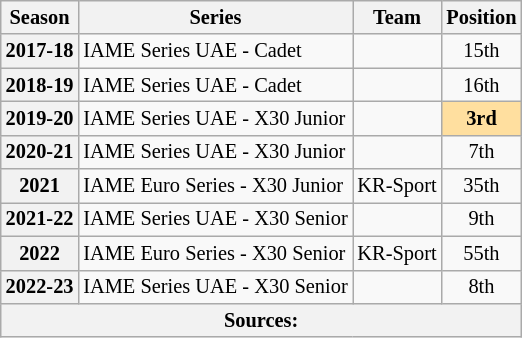<table class="wikitable" style="font-size: 85%; text-align:center">
<tr>
<th>Season</th>
<th>Series</th>
<th>Team</th>
<th>Position</th>
</tr>
<tr>
<th>2017-18</th>
<td align="left">IAME Series UAE - Cadet</td>
<td></td>
<td>15th</td>
</tr>
<tr>
<th>2018-19</th>
<td align="left">IAME Series UAE - Cadet</td>
<td></td>
<td>16th</td>
</tr>
<tr>
<th>2019-20</th>
<td align="left">IAME Series UAE - X30 Junior</td>
<td></td>
<td style="background:#FFDF9F;"><strong>3rd</strong></td>
</tr>
<tr>
<th>2020-21</th>
<td align="left">IAME Series UAE - X30 Junior</td>
<td></td>
<td>7th</td>
</tr>
<tr>
<th>2021</th>
<td align="left">IAME Euro Series - X30 Junior</td>
<td align="left">KR-Sport</td>
<td>35th</td>
</tr>
<tr>
<th>2021-22</th>
<td align="left">IAME Series UAE - X30 Senior</td>
<td></td>
<td>9th</td>
</tr>
<tr>
<th>2022</th>
<td align="left">IAME Euro Series - X30 Senior</td>
<td align="left">KR-Sport</td>
<td>55th</td>
</tr>
<tr>
<th>2022-23</th>
<td align="left">IAME Series UAE - X30 Senior</td>
<td></td>
<td>8th</td>
</tr>
<tr>
<th colspan="4">Sources:</th>
</tr>
</table>
